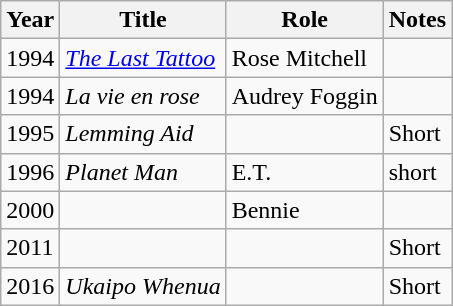<table class="wikitable sortable">
<tr>
<th>Year</th>
<th>Title</th>
<th>Role</th>
<th class="unsortable">Notes</th>
</tr>
<tr>
<td>1994</td>
<td><em><a href='#'>The Last Tattoo</a></em></td>
<td>Rose Mitchell</td>
<td></td>
</tr>
<tr>
<td>1994</td>
<td><em>La vie en rose</em></td>
<td>Audrey Foggin</td>
<td></td>
</tr>
<tr>
<td>1995</td>
<td><em>Lemming Aid</em></td>
<td></td>
<td>Short</td>
</tr>
<tr>
<td>1996</td>
<td><em>Planet Man</em></td>
<td>E.T.</td>
<td>short</td>
</tr>
<tr>
<td>2000</td>
<td><em></em></td>
<td>Bennie</td>
<td></td>
</tr>
<tr>
<td>2011</td>
<td><em></em></td>
<td></td>
<td>Short</td>
</tr>
<tr>
<td>2016</td>
<td><em>Ukaipo Whenua</em></td>
<td></td>
<td>Short</td>
</tr>
</table>
